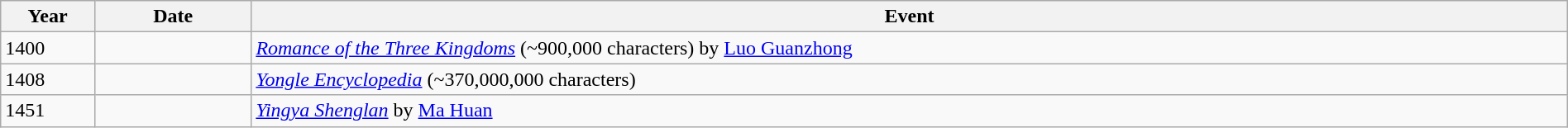<table class="wikitable" style="width:100%;">
<tr>
<th style="width:6%">Year</th>
<th style="width:10%">Date</th>
<th>Event</th>
</tr>
<tr>
<td>1400</td>
<td></td>
<td><em><a href='#'>Romance of the Three Kingdoms</a></em> (~900,000 characters) by <a href='#'>Luo Guanzhong</a></td>
</tr>
<tr>
<td>1408</td>
<td></td>
<td><em><a href='#'>Yongle Encyclopedia</a></em> (~370,000,000 characters)</td>
</tr>
<tr>
<td>1451</td>
<td></td>
<td><em><a href='#'>Yingya Shenglan</a></em> by <a href='#'>Ma Huan</a></td>
</tr>
</table>
